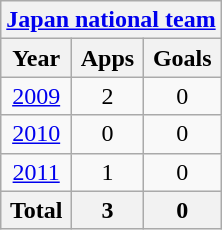<table class="wikitable" style="text-align:center">
<tr>
<th colspan=3><a href='#'>Japan national team</a></th>
</tr>
<tr>
<th>Year</th>
<th>Apps</th>
<th>Goals</th>
</tr>
<tr>
<td><a href='#'>2009</a></td>
<td>2</td>
<td>0</td>
</tr>
<tr>
<td><a href='#'>2010</a></td>
<td>0</td>
<td>0</td>
</tr>
<tr>
<td><a href='#'>2011</a></td>
<td>1</td>
<td>0</td>
</tr>
<tr>
<th>Total</th>
<th>3</th>
<th>0</th>
</tr>
</table>
